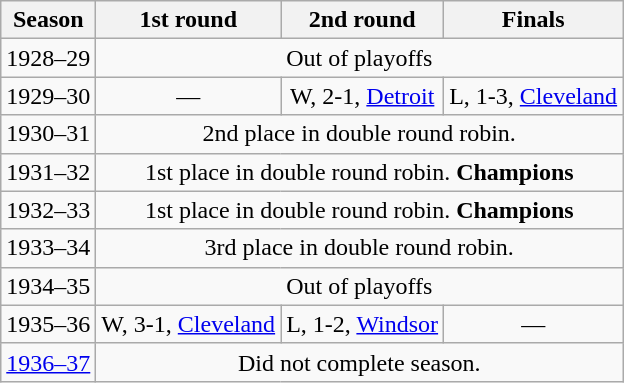<table class="wikitable" style="text-align:center">
<tr>
<th>Season</th>
<th>1st round</th>
<th>2nd round</th>
<th>Finals</th>
</tr>
<tr>
<td>1928–29</td>
<td colspan="3">Out of playoffs</td>
</tr>
<tr>
<td>1929–30</td>
<td>—</td>
<td>W, 2-1, <a href='#'>Detroit</a></td>
<td>L, 1-3, <a href='#'>Cleveland</a></td>
</tr>
<tr>
<td>1930–31</td>
<td colspan="3">2nd place in double round robin.</td>
</tr>
<tr>
<td>1931–32</td>
<td colspan="3">1st place in double round robin. <strong>Champions</strong></td>
</tr>
<tr>
<td>1932–33</td>
<td colspan="3">1st place in double round robin. <strong>Champions</strong></td>
</tr>
<tr>
<td>1933–34</td>
<td colspan="3">3rd place in double round robin.</td>
</tr>
<tr>
<td>1934–35</td>
<td colspan="3">Out of playoffs</td>
</tr>
<tr>
<td>1935–36</td>
<td>W, 3-1, <a href='#'>Cleveland</a></td>
<td>L, 1-2, <a href='#'>Windsor</a></td>
<td>—</td>
</tr>
<tr>
<td><a href='#'>1936–37</a></td>
<td colspan="3">Did not complete season.</td>
</tr>
</table>
